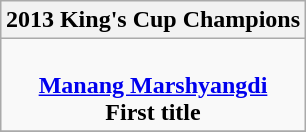<table class="wikitable" style="text-align: center; margin: 0 auto;">
<tr>
<th>2013 King's Cup Champions</th>
</tr>
<tr>
<td> <br> <strong><a href='#'>Manang Marshyangdi</a></strong> <br> <strong>First title</strong></td>
</tr>
<tr>
</tr>
</table>
